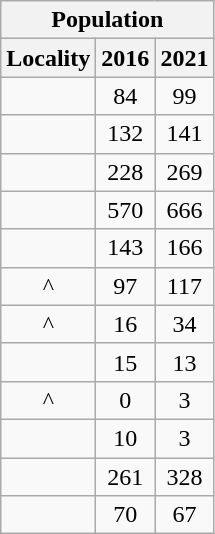<table class="wikitable" style="text-align:center;">
<tr>
<th colspan="3" style="text-align:center;  font-weight:bold">Population</th>
</tr>
<tr>
<th style="text-align:center; background:  font-weight:bold">Locality</th>
<th style="text-align:center; background:  font-weight:bold"><strong>2016</strong></th>
<th style="text-align:center; background:  font-weight:bold"><strong>2021</strong></th>
</tr>
<tr>
<td></td>
<td>84</td>
<td>99</td>
</tr>
<tr>
<td></td>
<td>132</td>
<td>141</td>
</tr>
<tr>
<td></td>
<td>228</td>
<td>269</td>
</tr>
<tr>
<td></td>
<td>570</td>
<td>666</td>
</tr>
<tr>
<td></td>
<td>143</td>
<td>166</td>
</tr>
<tr>
<td>^</td>
<td>97</td>
<td>117</td>
</tr>
<tr>
<td>^</td>
<td>16</td>
<td>34</td>
</tr>
<tr>
<td></td>
<td>15</td>
<td>13</td>
</tr>
<tr>
<td>^</td>
<td>0</td>
<td>3</td>
</tr>
<tr>
<td></td>
<td>10</td>
<td>3</td>
</tr>
<tr>
<td></td>
<td>261</td>
<td>328</td>
</tr>
<tr>
<td></td>
<td>70</td>
<td>67</td>
</tr>
</table>
